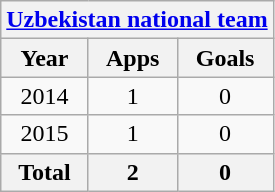<table class="wikitable" style="text-align:center">
<tr>
<th colspan=3><a href='#'>Uzbekistan national team</a></th>
</tr>
<tr>
<th>Year</th>
<th>Apps</th>
<th>Goals</th>
</tr>
<tr>
<td>2014</td>
<td>1</td>
<td>0</td>
</tr>
<tr>
<td>2015</td>
<td>1</td>
<td>0</td>
</tr>
<tr>
<th>Total</th>
<th>2</th>
<th>0</th>
</tr>
</table>
